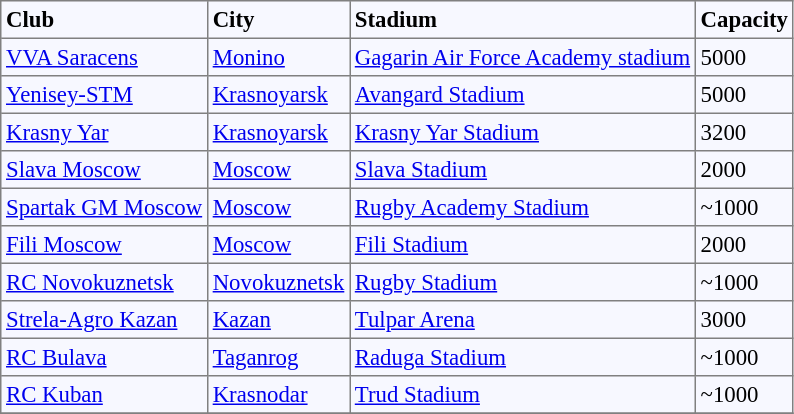<table bgcolor="#f7f8ff" cellpadding="3" cellspacing="0" border="1" style="font-size: 95%; border: gray solid 1px; border-collapse: collapse;">
<tr>
<td><strong>Club</strong></td>
<td><strong>City</strong></td>
<td><strong>Stadium</strong></td>
<td><strong>Capacity</strong></td>
</tr>
<tr>
<td><a href='#'>VVA Saracens</a></td>
<td><a href='#'>Monino</a></td>
<td><a href='#'>Gagarin Air Force Academy stadium</a></td>
<td>5000</td>
</tr>
<tr>
<td><a href='#'>Yenisey-STM</a></td>
<td><a href='#'>Krasnoyarsk</a></td>
<td><a href='#'>Avangard Stadium</a></td>
<td>5000</td>
</tr>
<tr>
<td><a href='#'>Krasny Yar</a></td>
<td><a href='#'>Krasnoyarsk</a></td>
<td><a href='#'>Krasny Yar Stadium</a></td>
<td>3200</td>
</tr>
<tr>
<td><a href='#'>Slava Moscow</a></td>
<td><a href='#'>Moscow</a></td>
<td><a href='#'>Slava Stadium</a></td>
<td>2000</td>
</tr>
<tr>
<td><a href='#'>Spartak GM Moscow</a></td>
<td><a href='#'>Moscow</a></td>
<td><a href='#'>Rugby Academy Stadium</a></td>
<td>~1000</td>
</tr>
<tr>
<td><a href='#'>Fili Moscow</a></td>
<td><a href='#'>Moscow</a></td>
<td><a href='#'>Fili Stadium</a></td>
<td>2000</td>
</tr>
<tr>
<td><a href='#'>RC Novokuznetsk</a></td>
<td><a href='#'>Novokuznetsk</a></td>
<td><a href='#'>Rugby Stadium</a></td>
<td>~1000</td>
</tr>
<tr>
<td><a href='#'>Strela-Agro Kazan</a></td>
<td><a href='#'>Kazan</a></td>
<td><a href='#'>Tulpar Arena</a></td>
<td>3000</td>
</tr>
<tr>
<td><a href='#'>RC Bulava</a></td>
<td><a href='#'>Taganrog</a></td>
<td><a href='#'>Raduga Stadium</a></td>
<td>~1000</td>
</tr>
<tr>
<td><a href='#'>RC Kuban</a></td>
<td><a href='#'>Krasnodar</a></td>
<td><a href='#'>Trud Stadium</a></td>
<td>~1000</td>
</tr>
<tr>
</tr>
</table>
